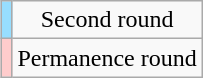<table class="wikitable" style="text-align:center;margin-left:1em;float:right">
<tr>
<td bgcolor=#97DEFF></td>
<td>Second round</td>
</tr>
<tr>
<td bgcolor=#FFCCCC></td>
<td>Permanence round</td>
</tr>
</table>
